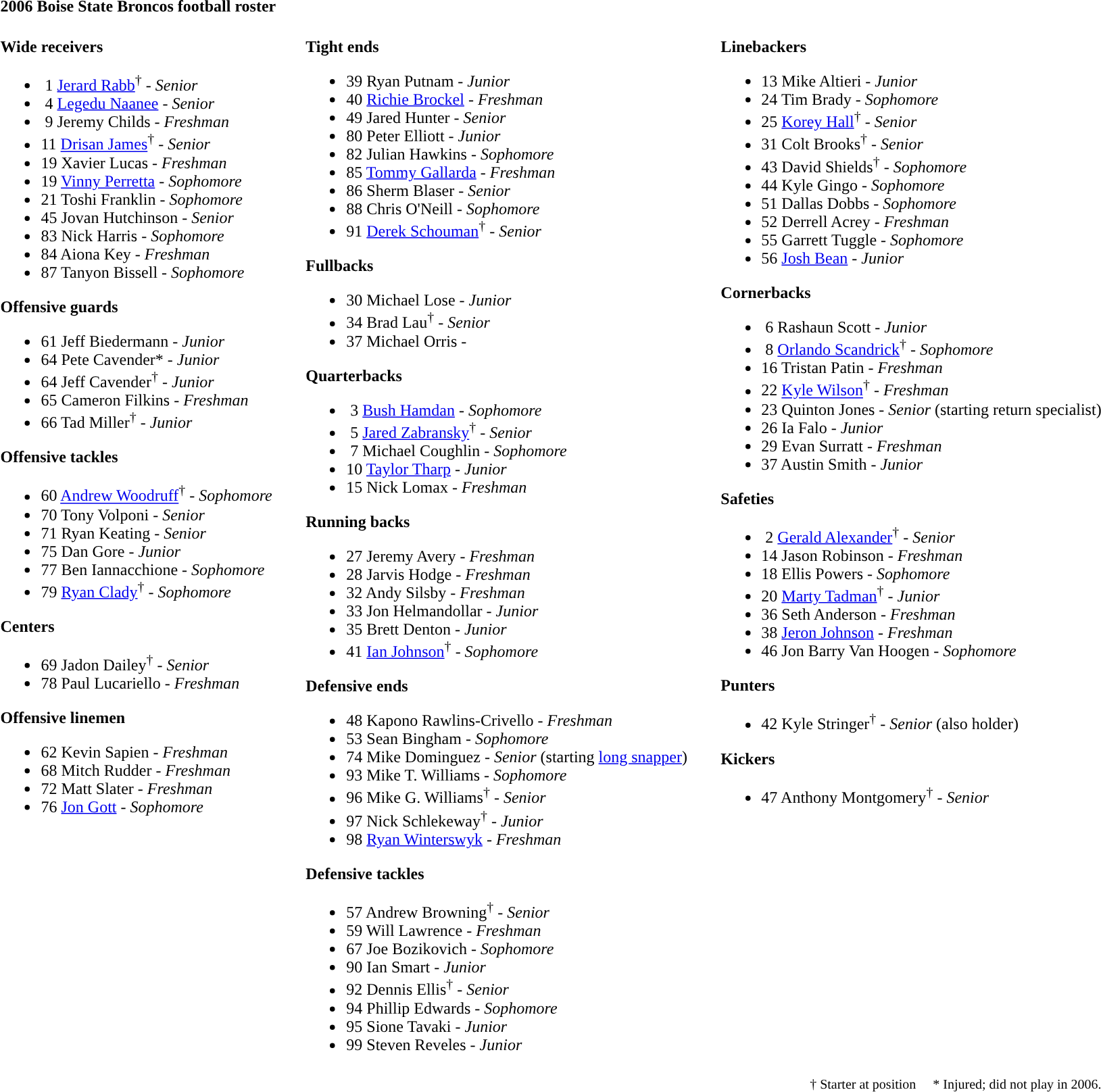<table class="toccolours" style="text-align: left;">
<tr>
<td colspan=11><strong>2006 Boise State Broncos football roster</strong></td>
</tr>
<tr>
<td valign="top"><br><strong>Wide receivers</strong><ul><li> 1  <a href='#'>Jerard Rabb</a><sup>†</sup> - <em>Senior</em></li><li> 4  <a href='#'>Legedu Naanee</a> - <em>Senior</em></li><li> 9  Jeremy Childs - <em> Freshman</em></li><li>11 <a href='#'>Drisan James</a><sup>†</sup> - <em>Senior</em></li><li>19  Xavier Lucas - <em>Freshman</em></li><li>19  <a href='#'>Vinny Perretta</a> - <em>Sophomore</em></li><li>21  Toshi Franklin - <em>Sophomore</em></li><li>45  Jovan Hutchinson - <em>Senior</em></li><li>83  Nick Harris - <em>Sophomore</em></li><li>84  Aiona Key - <em> Freshman</em></li><li>87  Tanyon Bissell - <em>Sophomore</em></li></ul><strong>Offensive guards</strong><ul><li>61  Jeff Biedermann - <em>Junior</em></li><li>64  Pete Cavender* - <em>Junior</em></li><li>64  Jeff Cavender<sup>†</sup> - <em>Junior</em></li><li>65  Cameron Filkins - <em> Freshman</em></li><li>66  Tad Miller<sup>†</sup> - <em>Junior</em></li></ul><strong>Offensive tackles</strong><ul><li>60  <a href='#'>Andrew Woodruff</a><sup>†</sup> - <em>Sophomore</em></li><li>70  Tony Volponi - <em>Senior</em></li><li>71  Ryan Keating - <em>Senior</em></li><li>75  Dan Gore - <em>Junior</em></li><li>77  Ben Iannacchione - <em>Sophomore</em></li><li>79  <a href='#'>Ryan Clady</a><sup>†</sup> - <em>Sophomore</em></li></ul><strong>Centers</strong><ul><li>69  Jadon Dailey<sup>†</sup> - <em>Senior</em></li><li>78  Paul Lucariello - <em> Freshman</em></li></ul><strong>Offensive linemen</strong><ul><li>62  Kevin Sapien - <em>Freshman</em></li><li>68  Mitch Rudder - <em>Freshman</em></li><li>72  Matt Slater - <em>Freshman</em></li><li>76  <a href='#'>Jon Gott</a> - <em>Sophomore</em></li></ul></td>
<td width="25"> </td>
<td valign="top"><br><strong>Tight ends</strong><ul><li>39  Ryan Putnam - <em>Junior</em></li><li>40  <a href='#'>Richie Brockel</a> - <em> Freshman</em></li><li>49  Jared Hunter - <em>Senior</em></li><li>80  Peter Elliott - <em>Junior</em></li><li>82  Julian Hawkins - <em>Sophomore</em></li><li>85  <a href='#'>Tommy Gallarda</a> - <em>Freshman</em></li><li>86  Sherm Blaser - <em>Senior</em></li><li>88  Chris O'Neill - <em>Sophomore</em></li><li>91  <a href='#'>Derek Schouman</a><sup>†</sup> - <em>Senior</em></li></ul><strong>Fullbacks</strong><ul><li>30  Michael Lose - <em>Junior</em></li><li>34  Brad Lau<sup>†</sup> - <em>Senior</em></li><li>37  Michael Orris - <em></em></li></ul><strong>Quarterbacks</strong><ul><li> 3  <a href='#'>Bush Hamdan</a> - <em>Sophomore</em></li><li> 5  <a href='#'>Jared Zabransky</a><sup>†</sup> - <em>Senior</em></li><li> 7  Michael Coughlin - <em>Sophomore</em></li><li>10  <a href='#'>Taylor Tharp</a> - <em>Junior</em></li><li>15  Nick Lomax - <em> Freshman</em></li></ul><strong>Running backs</strong><ul><li>27  Jeremy Avery - <em>Freshman</em></li><li>28  Jarvis Hodge - <em>Freshman</em></li><li>32  Andy Silsby - <em> Freshman</em></li><li>33  Jon Helmandollar - <em>Junior</em></li><li>35  Brett Denton - <em>Junior</em></li><li>41  <a href='#'>Ian Johnson</a><sup>†</sup> - <em>Sophomore</em></li></ul><strong>Defensive ends</strong><ul><li>48  Kapono Rawlins-Crivello - <em>Freshman</em></li><li>53  Sean Bingham - <em>Sophomore</em></li><li>74  Mike Dominguez - <em>Senior</em> (starting <a href='#'>long snapper</a>)</li><li>93  Mike T. Williams - <em>Sophomore</em></li><li>96  Mike G. Williams<sup>†</sup> - <em>Senior</em></li><li>97  Nick Schlekeway<sup>†</sup> - <em>Junior</em></li><li>98  <a href='#'>Ryan Winterswyk</a> - <em>Freshman</em></li></ul><strong>Defensive tackles</strong><ul><li>57  Andrew Browning<sup>†</sup> - <em>Senior</em></li><li>59  Will Lawrence - <em>Freshman</em></li><li>67  Joe Bozikovich - <em>Sophomore</em></li><li>90  Ian Smart - <em>Junior</em></li><li>92  Dennis Ellis<sup>†</sup> - <em>Senior</em></li><li>94  Phillip Edwards - <em>Sophomore</em></li><li>95  Sione Tavaki - <em>Junior</em></li><li>99  Steven Reveles - <em>Junior</em></li></ul></td>
<td width="25"> </td>
<td valign="top"><br><strong>Linebackers</strong><ul><li>13  Mike Altieri - <em>Junior</em></li><li>24  Tim Brady - <em>Sophomore</em></li><li>25  <a href='#'>Korey Hall</a><sup>†</sup> - <em>Senior</em></li><li>31  Colt Brooks<sup>†</sup> - <em>Senior</em></li><li>43  David Shields<sup>†</sup> - <em>Sophomore</em></li><li>44  Kyle Gingo - <em>Sophomore</em></li><li>51  Dallas Dobbs - <em>Sophomore</em></li><li>52  Derrell Acrey - <em>Freshman</em></li><li>55  Garrett Tuggle - <em>Sophomore</em></li><li>56  <a href='#'>Josh Bean</a> - <em>Junior</em></li></ul><strong>Cornerbacks</strong><ul><li> 6  Rashaun Scott - <em>Junior</em></li><li> 8  <a href='#'>Orlando Scandrick</a><sup>†</sup> - <em>Sophomore</em></li><li>16  Tristan Patin - <em> Freshman</em></li><li>22  <a href='#'>Kyle Wilson</a><sup>†</sup> - <em> Freshman</em></li><li>23  Quinton Jones - <em>Senior</em> (starting return specialist)</li><li>26  Ia Falo - <em>Junior</em></li><li>29  Evan Surratt - <em> Freshman</em></li><li>37  Austin Smith - <em>Junior</em></li></ul><strong>Safeties</strong><ul><li> 2  <a href='#'>Gerald Alexander</a><sup>†</sup> - <em>Senior</em></li><li>14  Jason Robinson - <em>Freshman</em></li><li>18  Ellis Powers - <em>Sophomore</em></li><li>20  <a href='#'>Marty Tadman</a><sup>†</sup> - <em>Junior</em></li><li>36  Seth Anderson - <em> Freshman</em></li><li>38  <a href='#'>Jeron Johnson</a> - <em>Freshman</em></li><li>46  Jon Barry Van Hoogen - <em>Sophomore</em></li></ul><strong>Punters</strong><ul><li>42  Kyle Stringer<sup>†</sup> - <em>Senior</em> (also holder)</li></ul><strong>Kickers</strong><ul><li>47  Anthony Montgomery<sup>†</sup> - <em>Senior</em></li></ul></td>
</tr>
<tr>
<td colspan="5" valign="bottom" align="right"><small>† Starter at position     * Injured; did not play in 2006.</small></td>
</tr>
</table>
